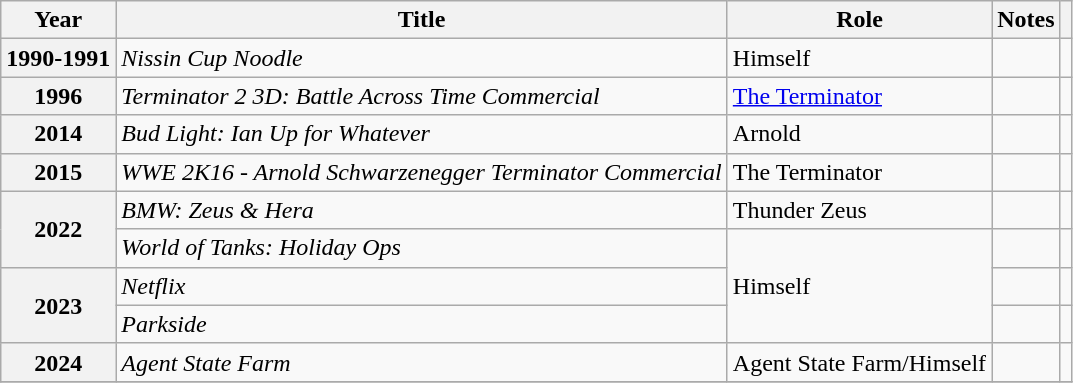<table class="wikitable plainrowheaders sortable" style="margin-right: 0;">
<tr>
<th scope="col">Year</th>
<th scope="col">Title</th>
<th scope="col">Role</th>
<th scope="col" class="unsortable">Notes</th>
<th scope="col" class="unsortable"></th>
</tr>
<tr>
<th scope=row>1990-1991</th>
<td><em>Nissin Cup Noodle</em></td>
<td>Himself</td>
<td></td>
<td></td>
</tr>
<tr>
<th scope=row>1996</th>
<td><em>Terminator 2 3D: Battle Across Time Commercial</em></td>
<td><a href='#'>The Terminator</a></td>
<td></td>
<td></td>
</tr>
<tr>
<th scope=row>2014</th>
<td><em>Bud Light: Ian Up for Whatever</em></td>
<td>Arnold</td>
<td></td>
<td></td>
</tr>
<tr>
<th scope=row>2015</th>
<td><em>WWE 2K16 - Arnold Schwarzenegger Terminator Commercial</em></td>
<td>The Terminator</td>
<td></td>
<td></td>
</tr>
<tr>
<th rowspan="2" scope="row">2022</th>
<td><em>BMW: Zeus & Hera</em></td>
<td>Thunder Zeus</td>
<td></td>
<td></td>
</tr>
<tr>
<td><em>World of Tanks: Holiday Ops</em></td>
<td rowspan="3">Himself</td>
<td></td>
<td></td>
</tr>
<tr>
<th rowspan="2" scope="row">2023</th>
<td><em>Netflix</em></td>
<td></td>
<td></td>
</tr>
<tr>
<td><em>Parkside</em></td>
<td></td>
<td></td>
</tr>
<tr>
<th scope=row>2024</th>
<td><em>Agent State Farm</em></td>
<td>Agent State Farm/Himself</td>
<td></td>
<td></td>
</tr>
<tr>
</tr>
</table>
